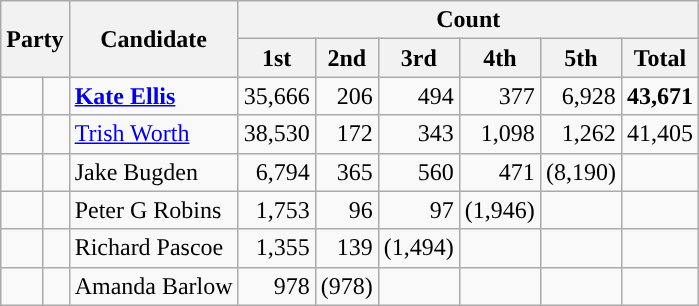<table class="wikitable" style="text-align:right">
<tr>
<th rowspan="2" colspan="2">Party</th>
<th rowspan="2">Candidate</th>
<th colspan="6">Count</th>
</tr>
<tr>
<th>1st</th>
<th>2nd</th>
<th>3rd</th>
<th>4th</th>
<th>5th</th>
<th>Total</th>
</tr>
<tr>
<td> </td>
<td style="text-align:left"></td>
<td style="text-align:left"><strong><a href='#'>Kate Ellis</a></strong></td>
<td>35,666</td>
<td>206</td>
<td>494</td>
<td>377</td>
<td>6,928</td>
<td><strong>43,671</strong></td>
</tr>
<tr>
<td> </td>
<td style="text-align:left"></td>
<td style="text-align:left"><a href='#'>Trish Worth</a></td>
<td>38,530</td>
<td>172</td>
<td>343</td>
<td>1,098</td>
<td>1,262</td>
<td>41,405</td>
</tr>
<tr>
<td> </td>
<td style="text-align:left"></td>
<td style="text-align:left">Jake Bugden</td>
<td>6,794</td>
<td>365</td>
<td>560</td>
<td>471</td>
<td>(8,190)</td>
<td> </td>
</tr>
<tr>
<td> </td>
<td style="text-align:left"></td>
<td style="text-align:left">Peter G Robins</td>
<td>1,753</td>
<td>96</td>
<td>97</td>
<td>(1,946)</td>
<td> </td>
<td> </td>
</tr>
<tr>
<td> </td>
<td style="text-align:left"></td>
<td style="text-align:left">Richard Pascoe</td>
<td>1,355</td>
<td>139</td>
<td>(1,494)</td>
<td> </td>
<td> </td>
<td> </td>
</tr>
<tr>
<td> </td>
<td style="text-align:left"></td>
<td style="text-align:left">Amanda Barlow</td>
<td>978</td>
<td>(978)</td>
<td> </td>
<td> </td>
<td> </td>
<td> </td>
</tr>
</table>
